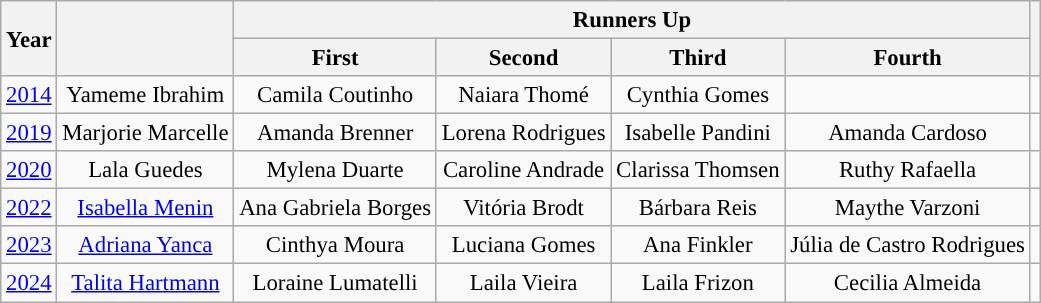<table class="wikitable" style="font-size:95%; text-align:center">
<tr>
<th rowspan="2">Year</th>
<th rowspan="2"></th>
<th colspan="4">Runners Up</th>
<th rowspan="2"></th>
</tr>
<tr>
<th>First</th>
<th>Second</th>
<th>Third</th>
<th>Fourth</th>
</tr>
<tr>
<td><a href='#'>2014</a></td>
<td>Yameme Ibrahim<br></td>
<td>Camila Coutinho<br></td>
<td>Naiara Thomé<br></td>
<td>Cynthia Gomes<br></td>
<td></td>
<td></td>
</tr>
<tr>
<td><a href='#'>2019</a></td>
<td>Marjorie Marcelle<br></td>
<td>Amanda Brenner<br></td>
<td>Lorena Rodrigues<br></td>
<td>Isabelle Pandini<br></td>
<td>Amanda Cardoso<br></td>
<td></td>
</tr>
<tr>
<td><a href='#'>2020</a></td>
<td>Lala Guedes<br></td>
<td>Mylena Duarte<br></td>
<td>Caroline Andrade<br></td>
<td>Clarissa Thomsen<br></td>
<td>Ruthy Rafaella<br></td>
<td></td>
</tr>
<tr>
<td><a href='#'>2022</a></td>
<td><a href='#'>Isabella Menin</a><br></td>
<td>Ana Gabriela Borges<br></td>
<td>Vitória Brodt<br></td>
<td>Bárbara Reis<br></td>
<td>Maythe Varzoni<br></td>
<td></td>
</tr>
<tr>
<td><a href='#'>2023</a></td>
<td><a href='#'>Adriana Yanca</a><br></td>
<td>Cinthya Moura<br></td>
<td>Luciana Gomes<br></td>
<td>Ana Finkler<br></td>
<td>Júlia de Castro Rodrigues<br></td>
<td></td>
</tr>
<tr>
<td><a href='#'>2024</a></td>
<td><a href='#'>Talita Hartmann</a><br></td>
<td>Loraine Lumatelli<br></td>
<td>Laila Vieira<br></td>
<td>Laila Frizon<br></td>
<td>Cecilia Almeida<br></td>
<td></td>
</tr>
</table>
